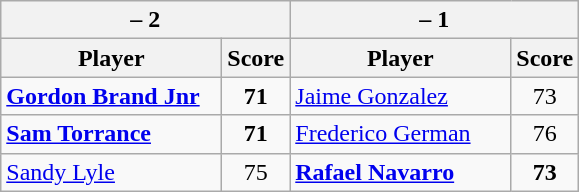<table class=wikitable>
<tr>
<th colspan=2> – 2</th>
<th colspan=2> – 1</th>
</tr>
<tr>
<th width=140>Player</th>
<th>Score</th>
<th width=140>Player</th>
<th>Score</th>
</tr>
<tr>
<td><strong><a href='#'>Gordon Brand Jnr</a></strong></td>
<td align=center><strong>71</strong></td>
<td><a href='#'>Jaime Gonzalez</a></td>
<td align=center>73</td>
</tr>
<tr>
<td><strong><a href='#'>Sam Torrance</a></strong></td>
<td align=center><strong>71</strong></td>
<td><a href='#'>Frederico German</a></td>
<td align=center>76</td>
</tr>
<tr>
<td><a href='#'>Sandy Lyle</a></td>
<td align=center>75</td>
<td><strong><a href='#'>Rafael Navarro</a></strong></td>
<td align=center><strong>73</strong></td>
</tr>
</table>
